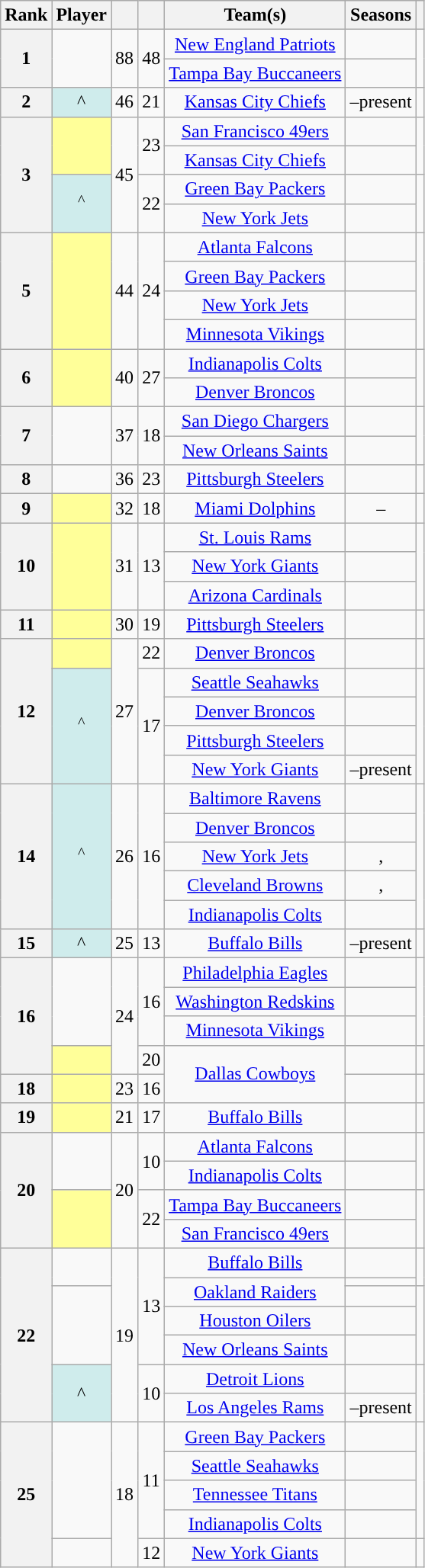<table class="wikitable sortable" style="text-align:center;">
<tr>
<th scope=col>Rank</th>
<th scope=col>Player</th>
<th scope=col></th>
<th scope=col></th>
<th scope=col>Team(s)</th>
<th scope=col>Seasons</th>
<th scope=col class="unsortable"></th>
</tr>
<tr>
<th scope="rowgroup" rowspan="2">1</th>
<td rowspan="2"></td>
<td rowspan="2">88</td>
<td rowspan="2">48</td>
<td><a href='#'>New England Patriots</a></td>
<td></td>
<td rowspan="2"></td>
</tr>
<tr>
<td><a href='#'>Tampa Bay Buccaneers</a></td>
<td></td>
</tr>
<tr>
<th scope=row>2</th>
<td style="background:#cfecec;">^</td>
<td>46</td>
<td>21</td>
<td><a href='#'>Kansas City Chiefs</a></td>
<td>–present</td>
<td></td>
</tr>
<tr>
<th scope=rowgroup rowspan=4>3</th>
<td rowspan="2" style="background:#FFFF99;"></td>
<td rowspan=4>45</td>
<td rowspan="2">23</td>
<td><a href='#'>San Francisco 49ers</a></td>
<td></td>
<td rowspan="2"></td>
</tr>
<tr>
<td><a href='#'>Kansas City Chiefs</a></td>
<td></td>
</tr>
<tr>
<td rowspan="2" style="background:#cfecec;"><sup>^</sup></td>
<td rowspan="2">22</td>
<td><a href='#'>Green Bay Packers</a></td>
<td></td>
<td rowspan="2"></td>
</tr>
<tr>
<td><a href='#'>New York Jets</a></td>
<td></td>
</tr>
<tr>
<th scope="rowgroup" rowspan=4>5</th>
<td rowspan=4 style="background:#FFFF99;"></td>
<td rowspan=4>44</td>
<td rowspan="4">24</td>
<td><a href='#'>Atlanta Falcons</a></td>
<td></td>
<td rowspan="4"></td>
</tr>
<tr>
<td><a href='#'>Green Bay Packers</a></td>
<td></td>
</tr>
<tr>
<td><a href='#'>New York Jets</a></td>
<td></td>
</tr>
<tr>
<td><a href='#'>Minnesota Vikings</a></td>
<td></td>
</tr>
<tr>
<th scope="rowgroup" rowspan="2">6</th>
<td rowspan="2" style="background:#FFFF99;"></td>
<td rowspan="2">40</td>
<td rowspan="2">27</td>
<td><a href='#'>Indianapolis Colts</a></td>
<td></td>
<td rowspan="2"></td>
</tr>
<tr>
<td><a href='#'>Denver Broncos</a></td>
<td></td>
</tr>
<tr>
<th scope="rowgroup" rowspan="2">7</th>
<td rowspan="2"></td>
<td rowspan="2">37</td>
<td rowspan="2">18</td>
<td><a href='#'>San Diego Chargers</a></td>
<td></td>
<td rowspan="2"></td>
</tr>
<tr>
<td><a href='#'>New Orleans Saints</a></td>
<td></td>
</tr>
<tr>
<th scope="row">8</th>
<td></td>
<td>36</td>
<td>23</td>
<td><a href='#'>Pittsburgh Steelers</a></td>
<td></td>
<td></td>
</tr>
<tr>
<th scope="row">9</th>
<td style="background:#FFFF99;"></td>
<td>32</td>
<td>18</td>
<td><a href='#'>Miami Dolphins</a></td>
<td>–</td>
<td></td>
</tr>
<tr>
<th scope="rowgroup" rowspan="3">10</th>
<td style="background:#FFFF99;" rowspan="3"></td>
<td rowspan="3">31</td>
<td rowspan="3">13</td>
<td><a href='#'>St. Louis Rams</a></td>
<td></td>
<td rowspan="3"></td>
</tr>
<tr>
<td><a href='#'>New York Giants</a></td>
<td></td>
</tr>
<tr>
<td><a href='#'>Arizona Cardinals</a></td>
<td></td>
</tr>
<tr>
<th scope="row">11</th>
<td style="background:#FFFF99;"></td>
<td>30</td>
<td>19</td>
<td><a href='#'>Pittsburgh Steelers</a></td>
<td></td>
<td></td>
</tr>
<tr>
<th scope=rowgroup rowspan=5>12</th>
<td style="background:#FFFF99;"></td>
<td rowspan=5>27</td>
<td>22</td>
<td><a href='#'>Denver Broncos</a></td>
<td></td>
<td></td>
</tr>
<tr>
<td rowspan=4 style="background:#cfecec;"><sup>^</sup></td>
<td rowspan=4>17</td>
<td><a href='#'>Seattle Seahawks</a></td>
<td></td>
<td rowspan=4></td>
</tr>
<tr>
<td><a href='#'>Denver Broncos</a></td>
<td></td>
</tr>
<tr>
<td><a href='#'>Pittsburgh Steelers</a></td>
<td></td>
</tr>
<tr>
<td><a href='#'>New York Giants</a></td>
<td>–present</td>
</tr>
<tr>
<th scope="rowgroup" rowspan="5">14</th>
<td rowspan="5" style="background:#cfecec;"><sup>^</sup></td>
<td rowspan="5">26</td>
<td rowspan="5">16</td>
<td><a href='#'>Baltimore Ravens</a></td>
<td></td>
<td rowspan="5"></td>
</tr>
<tr>
<td><a href='#'>Denver Broncos</a></td>
<td></td>
</tr>
<tr>
<td><a href='#'>New York Jets</a></td>
<td>, </td>
</tr>
<tr>
<td><a href='#'>Cleveland Browns</a></td>
<td>, </td>
</tr>
<tr>
<td><a href='#'>Indianapolis Colts</a></td>
<td></td>
</tr>
<tr>
<th scope=row>15</th>
<td style="background:#cfecec;">^</td>
<td>25</td>
<td>13</td>
<td><a href='#'>Buffalo Bills</a></td>
<td>–present</td>
<td></td>
</tr>
<tr>
<th scope="rowgroup" rowspan="4">16</th>
<td rowspan="3"></td>
<td rowspan=4>24</td>
<td rowspan=3>16</td>
<td><a href='#'>Philadelphia Eagles</a></td>
<td></td>
<td rowspan="3"></td>
</tr>
<tr>
<td><a href='#'>Washington Redskins</a></td>
<td></td>
</tr>
<tr>
<td><a href='#'>Minnesota Vikings</a></td>
<td></td>
</tr>
<tr>
<td style="background:#FFFF99;"></td>
<td>20</td>
<td rowspan=2><a href='#'>Dallas Cowboys</a></td>
<td></td>
<td></td>
</tr>
<tr>
<th scope=row>18</th>
<td style="background:#FFFF99;"></td>
<td>23</td>
<td>16</td>
<td></td>
<td></td>
</tr>
<tr>
<th scope=row>19</th>
<td style="background:#FFFF99;"></td>
<td>21</td>
<td>17</td>
<td><a href='#'>Buffalo Bills</a></td>
<td></td>
<td></td>
</tr>
<tr>
<th scope=rowgroup rowspan="4">20</th>
<td rowspan="2"></td>
<td rowspan="4">20</td>
<td rowspan="2">10</td>
<td><a href='#'>Atlanta Falcons</a></td>
<td></td>
<td rowspan="2"></td>
</tr>
<tr>
<td><a href='#'>Indianapolis Colts</a></td>
<td></td>
</tr>
<tr>
<td rowspan="2" style="background:#FFFF99;"></td>
<td rowspan="2">22</td>
<td><a href='#'>Tampa Bay Buccaneers</a></td>
<td></td>
<td rowspan="2"></td>
</tr>
<tr>
<td><a href='#'>San Francisco 49ers</a></td>
<td></td>
</tr>
<tr>
<th scope="rowgroup" rowspan=7>22</th>
<td rowspan="2"></td>
<td rowspan="7">19</td>
<td rowspan="5">13</td>
<td><a href='#'>Buffalo Bills</a></td>
<td></td>
<td rowspan="2"></td>
</tr>
<tr>
<td rowspan=2><a href='#'>Oakland Raiders</a></td>
<td></td>
</tr>
<tr>
<td rowspan="3"></td>
<td></td>
<td rowspan="3"></td>
</tr>
<tr>
<td><a href='#'>Houston Oilers</a></td>
<td></td>
</tr>
<tr>
<td><a href='#'>New Orleans Saints</a></td>
<td></td>
</tr>
<tr>
<td rowspan=2 style="background:#cfecec;">^</td>
<td rowspan=2>10</td>
<td><a href='#'>Detroit Lions</a></td>
<td></td>
<td rowspan=2></td>
</tr>
<tr>
<td><a href='#'>Los Angeles Rams</a></td>
<td>–present</td>
</tr>
<tr>
<th scope="rowgroup" rowspan="5">25</th>
<td rowspan="4"></td>
<td rowspan="5">18</td>
<td rowspan="4">11</td>
<td><a href='#'>Green Bay Packers</a></td>
<td></td>
<td rowspan="4"></td>
</tr>
<tr>
<td><a href='#'>Seattle Seahawks</a></td>
<td></td>
</tr>
<tr>
<td><a href='#'>Tennessee Titans</a></td>
<td></td>
</tr>
<tr>
<td><a href='#'>Indianapolis Colts</a></td>
<td></td>
</tr>
<tr>
<td></td>
<td>12</td>
<td><a href='#'>New York Giants</a></td>
<td></td>
<td></td>
</tr>
</table>
